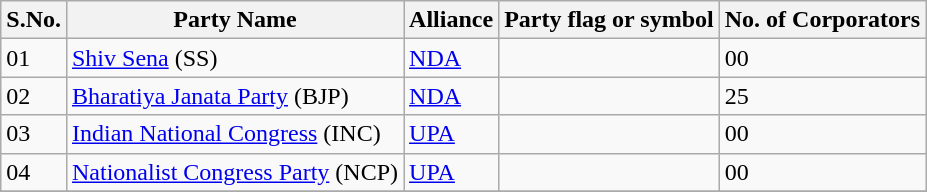<table class="sortable wikitable">
<tr>
<th>S.No.</th>
<th>Party Name</th>
<th>Alliance</th>
<th>Party flag or symbol</th>
<th>No. of Corporators</th>
</tr>
<tr>
<td>01</td>
<td><a href='#'>Shiv Sena</a> (SS)</td>
<td><a href='#'>NDA</a></td>
<td></td>
<td>00</td>
</tr>
<tr>
<td>02</td>
<td><a href='#'>Bharatiya Janata Party</a> (BJP)</td>
<td><a href='#'>NDA</a></td>
<td></td>
<td>25</td>
</tr>
<tr>
<td>03</td>
<td><a href='#'>Indian National Congress</a> (INC)</td>
<td><a href='#'>UPA</a></td>
<td></td>
<td>00</td>
</tr>
<tr>
<td>04</td>
<td><a href='#'>Nationalist Congress Party</a> (NCP)</td>
<td><a href='#'>UPA</a></td>
<td></td>
<td>00</td>
</tr>
<tr>
</tr>
</table>
